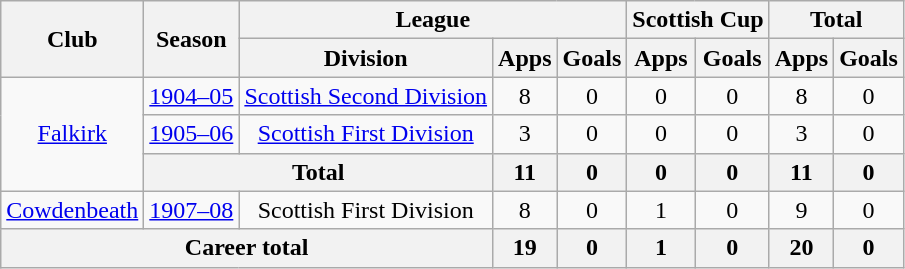<table class="wikitable" style="text-align: center;">
<tr>
<th rowspan="2">Club</th>
<th rowspan="2">Season</th>
<th colspan="3">League</th>
<th colspan="2">Scottish Cup</th>
<th colspan="2">Total</th>
</tr>
<tr>
<th>Division</th>
<th>Apps</th>
<th>Goals</th>
<th>Apps</th>
<th>Goals</th>
<th>Apps</th>
<th>Goals</th>
</tr>
<tr>
<td rowspan="3"><a href='#'>Falkirk</a></td>
<td><a href='#'>1904–05</a></td>
<td><a href='#'>Scottish Second Division</a></td>
<td>8</td>
<td>0</td>
<td>0</td>
<td>0</td>
<td>8</td>
<td>0</td>
</tr>
<tr>
<td><a href='#'>1905–06</a></td>
<td><a href='#'>Scottish First Division</a></td>
<td>3</td>
<td>0</td>
<td>0</td>
<td>0</td>
<td>3</td>
<td>0</td>
</tr>
<tr>
<th colspan="2">Total</th>
<th>11</th>
<th>0</th>
<th>0</th>
<th>0</th>
<th>11</th>
<th>0</th>
</tr>
<tr>
<td><a href='#'>Cowdenbeath</a></td>
<td><a href='#'>1907–08</a></td>
<td>Scottish First Division</td>
<td>8</td>
<td>0</td>
<td>1</td>
<td>0</td>
<td>9</td>
<td>0</td>
</tr>
<tr>
<th colspan="3">Career total</th>
<th>19</th>
<th>0</th>
<th>1</th>
<th>0</th>
<th>20</th>
<th>0</th>
</tr>
</table>
